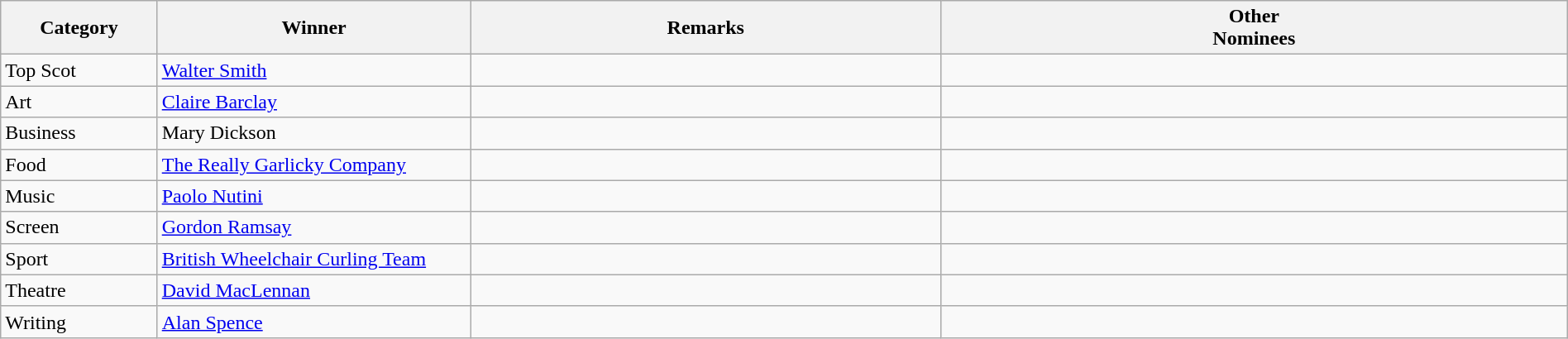<table class="wikitable sortable" style="width:100%; height:100px;">
<tr>
<th style="width:10%;">Category</th>
<th style="width:20%;">Winner</th>
<th style="width:30%;">Remarks</th>
<th style="width:40%;">Other<br>Nominees</th>
</tr>
<tr>
<td>Top Scot</td>
<td><a href='#'>Walter Smith</a></td>
<td></td>
<td></td>
</tr>
<tr>
<td>Art</td>
<td><a href='#'>Claire Barclay</a></td>
<td></td>
<td></td>
</tr>
<tr>
<td>Business</td>
<td>Mary Dickson</td>
<td></td>
<td></td>
</tr>
<tr>
<td>Food</td>
<td><a href='#'>The Really Garlicky Company</a></td>
<td></td>
<td></td>
</tr>
<tr>
<td>Music</td>
<td><a href='#'>Paolo Nutini</a></td>
<td></td>
<td></td>
</tr>
<tr>
<td>Screen</td>
<td><a href='#'>Gordon Ramsay</a></td>
<td></td>
<td></td>
</tr>
<tr>
<td>Sport</td>
<td><a href='#'>British Wheelchair Curling Team</a></td>
<td></td>
<td></td>
</tr>
<tr>
<td>Theatre</td>
<td><a href='#'>David MacLennan</a></td>
<td></td>
<td></td>
</tr>
<tr>
<td>Writing</td>
<td><a href='#'>Alan Spence</a></td>
<td></td>
<td></td>
</tr>
</table>
